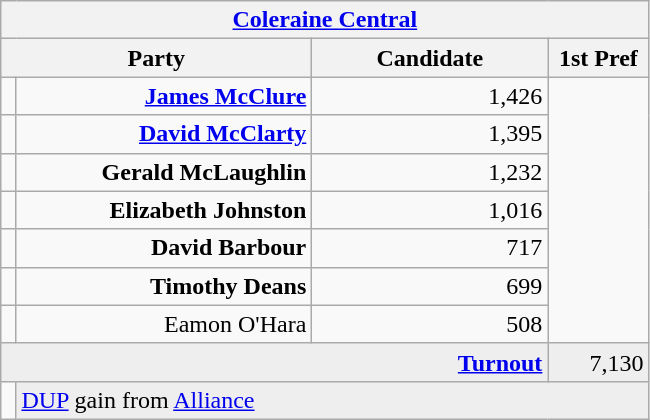<table class="wikitable">
<tr>
<th colspan="4" align="center"><a href='#'>Coleraine Central</a></th>
</tr>
<tr>
<th colspan="2" align="center" width=200>Party</th>
<th width=150>Candidate</th>
<th width=60>1st Pref</th>
</tr>
<tr>
<td></td>
<td align="right"><strong><a href='#'>James McClure</a></strong></td>
<td align="right">1,426</td>
</tr>
<tr>
<td></td>
<td align="right"><strong><a href='#'>David McClarty</a></strong></td>
<td align="right">1,395</td>
</tr>
<tr>
<td></td>
<td align="right"><strong>Gerald McLaughlin</strong></td>
<td align="right">1,232</td>
</tr>
<tr>
<td></td>
<td align="right"><strong>Elizabeth Johnston</strong></td>
<td align="right">1,016</td>
</tr>
<tr>
<td></td>
<td align="right"><strong>David Barbour</strong></td>
<td align="right">717</td>
</tr>
<tr>
<td></td>
<td align="right"><strong>Timothy Deans</strong></td>
<td align="right">699</td>
</tr>
<tr>
<td></td>
<td align="right">Eamon O'Hara</td>
<td align="right">508</td>
</tr>
<tr bgcolor="EEEEEE">
<td colspan=3 align="right"><strong><a href='#'>Turnout</a></strong></td>
<td align="right">7,130</td>
</tr>
<tr>
<td bgcolor=></td>
<td colspan=3 bgcolor="EEEEEE"><a href='#'>DUP</a> gain from <a href='#'>Alliance</a></td>
</tr>
</table>
